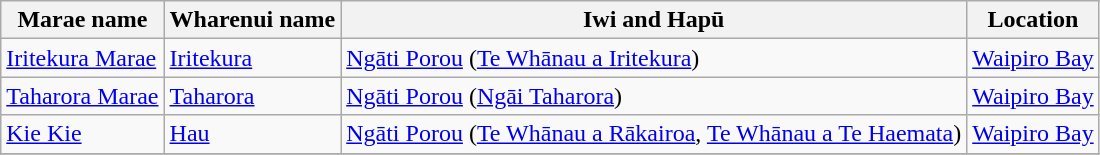<table class="wikitable sortable">
<tr>
<th>Marae name</th>
<th>Wharenui name</th>
<th>Iwi and Hapū</th>
<th>Location</th>
</tr>
<tr>
<td><a href='#'>Iritekura Marae</a></td>
<td><a href='#'>Iritekura</a></td>
<td><a href='#'>Ngāti Porou</a> (<a href='#'>Te Whānau a Iritekura</a>)</td>
<td><a href='#'>Waipiro Bay</a></td>
</tr>
<tr>
<td><a href='#'>Taharora Marae</a></td>
<td><a href='#'>Taharora</a></td>
<td><a href='#'>Ngāti Porou</a> (<a href='#'>Ngāi Taharora</a>)</td>
<td><a href='#'>Waipiro Bay</a></td>
</tr>
<tr>
<td><a href='#'>Kie Kie</a></td>
<td><a href='#'>Hau</a></td>
<td><a href='#'>Ngāti Porou</a> (<a href='#'>Te Whānau a Rākairoa</a>, <a href='#'>Te Whānau a Te Haemata</a>)</td>
<td><a href='#'>Waipiro Bay</a></td>
</tr>
<tr>
</tr>
</table>
